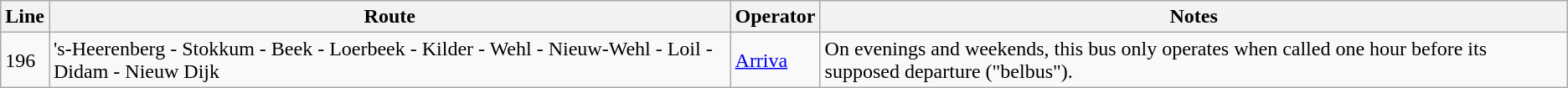<table class="wikitable">
<tr>
<th>Line</th>
<th>Route</th>
<th>Operator</th>
<th>Notes</th>
</tr>
<tr>
<td>196</td>
<td>'s-Heerenberg - Stokkum - Beek - Loerbeek - Kilder - Wehl - Nieuw-Wehl - Loil - Didam - Nieuw Dijk</td>
<td><a href='#'>Arriva</a></td>
<td>On evenings and weekends, this bus only operates when called one hour before its supposed departure ("belbus").</td>
</tr>
</table>
